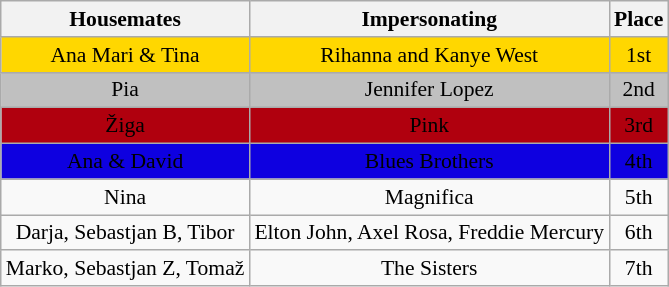<table class="wikitable sortable" style="text-align:center; font-size:90%; ">
<tr>
<th>Housemates</th>
<th>Impersonating</th>
<th>Place</th>
</tr>
<tr style="background:gold;">
<td>Ana Mari & Tina</td>
<td>Rihanna and Kanye West</td>
<td>1st</td>
</tr>
<tr style="background:silver;">
<td>Pia</td>
<td>Jennifer Lopez</td>
<td>2nd</td>
</tr>
<tr bgcolor="bronze">
<td>Žiga</td>
<td>Pink</td>
<td>3rd</td>
</tr>
<tr bgcolor="pewter">
<td>Ana & David</td>
<td>Blues Brothers</td>
<td>4th</td>
</tr>
<tr>
<td>Nina</td>
<td>Magnifica</td>
<td>5th</td>
</tr>
<tr>
<td>Darja, Sebastjan B, Tibor</td>
<td>Elton John, Axel Rosa, Freddie Mercury</td>
<td>6th</td>
</tr>
<tr>
<td>Marko, Sebastjan Z, Tomaž</td>
<td>The Sisters</td>
<td>7th</td>
</tr>
</table>
